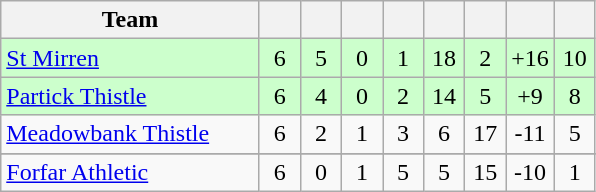<table class="wikitable" style="text-align:center;">
<tr>
<th width=165>Team</th>
<th width=20></th>
<th width=20></th>
<th width=20></th>
<th width=20></th>
<th width=20></th>
<th width=20></th>
<th width=20></th>
<th width=20></th>
</tr>
<tr style="background:#cfc;">
<td align="left"><a href='#'>St Mirren</a></td>
<td>6</td>
<td>5</td>
<td>0</td>
<td>1</td>
<td>18</td>
<td>2</td>
<td>+16</td>
<td>10</td>
</tr>
<tr style="background:#cfc;">
<td align="left"><a href='#'>Partick Thistle</a></td>
<td>6</td>
<td>4</td>
<td>0</td>
<td>2</td>
<td>14</td>
<td>5</td>
<td>+9</td>
<td>8</td>
</tr>
<tr>
<td align="left"><a href='#'>Meadowbank Thistle</a></td>
<td>6</td>
<td>2</td>
<td>1</td>
<td>3</td>
<td>6</td>
<td>17</td>
<td>-11</td>
<td>5</td>
</tr>
<tr>
</tr>
<tr>
<td align="left"><a href='#'>Forfar Athletic</a></td>
<td>6</td>
<td>0</td>
<td>1</td>
<td>5</td>
<td>5</td>
<td>15</td>
<td>-10</td>
<td>1</td>
</tr>
</table>
